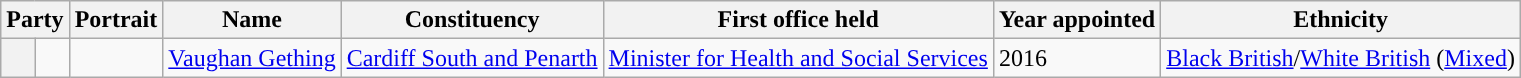<table class="wikitable sortable">
<tr>
<th colspan=2>Party</th>
<th>Portrait</th>
<th>Name</th>
<th>Constituency</th>
<th>First office held</th>
<th>Year appointed</th>
<th>Ethnicity</th>
</tr>
<tr>
<th style="background-color: "></th>
<td></td>
<td></td>
<td><a href='#'>Vaughan Gething</a></td>
<td><a href='#'>Cardiff South and Penarth</a></td>
<td><a href='#'>Minister for Health and Social Services</a></td>
<td>2016</td>
<td><a href='#'>Black British</a>/<a href='#'>White British</a> (<a href='#'>Mixed</a>)</td>
</tr>
</table>
